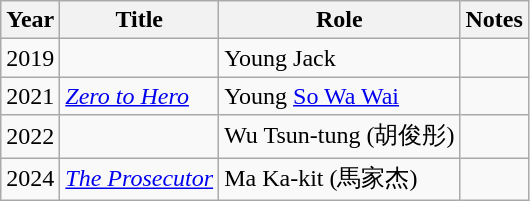<table class="wikitable">
<tr>
<th>Year</th>
<th>Title</th>
<th>Role</th>
<th>Notes</th>
</tr>
<tr>
<td>2019</td>
<td><em></em></td>
<td>Young Jack</td>
<td></td>
</tr>
<tr>
<td>2021</td>
<td><em><a href='#'>Zero to Hero</a></em></td>
<td>Young <a href='#'>So Wa Wai</a></td>
<td></td>
</tr>
<tr>
<td>2022</td>
<td><em></em></td>
<td>Wu Tsun-tung (胡俊彤)</td>
<td></td>
</tr>
<tr>
<td>2024</td>
<td><em><a href='#'>The Prosecutor</a></em></td>
<td>Ma Ka-kit (馬家杰)</td>
<td></td>
</tr>
</table>
